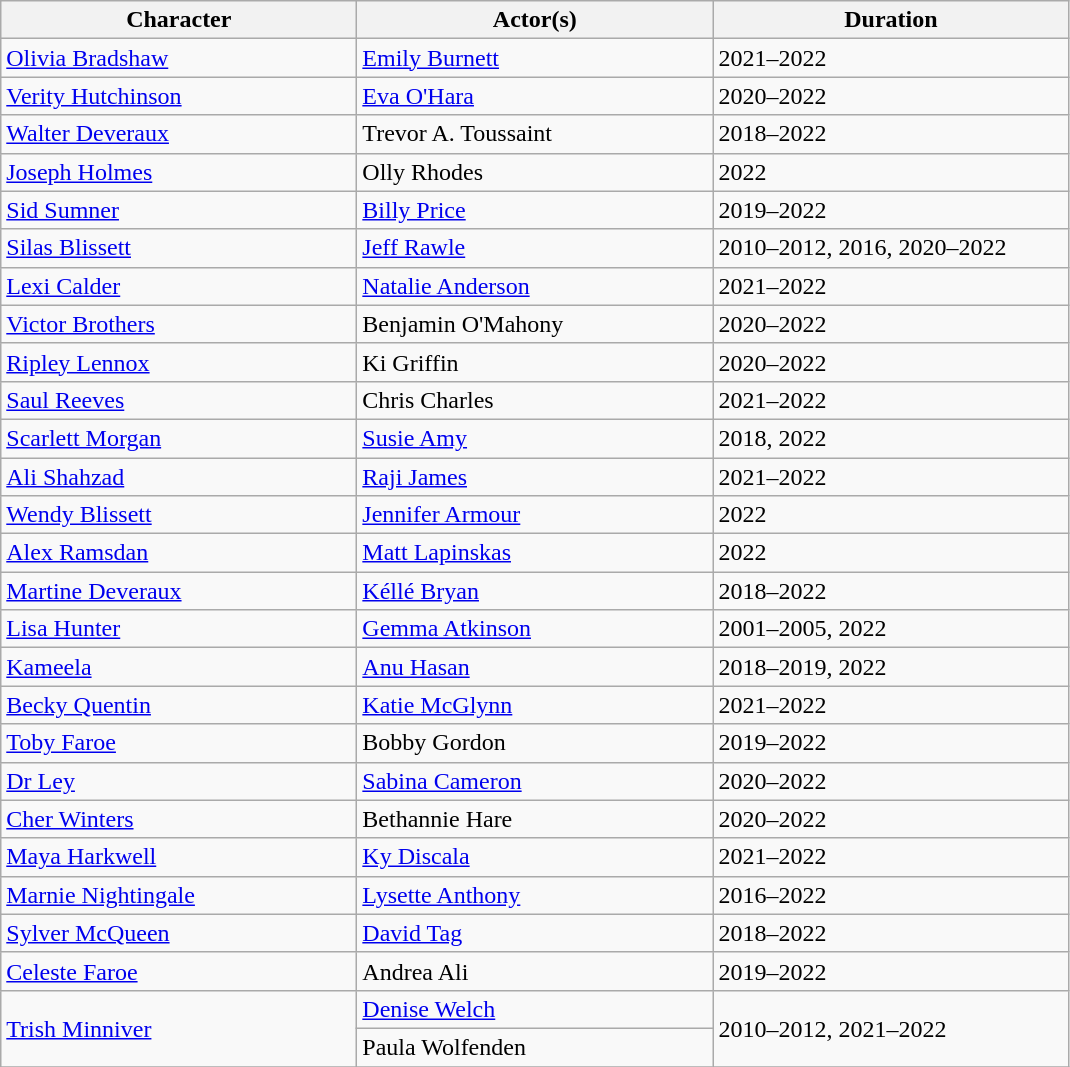<table class="wikitable sortable sticky-header">
<tr>
<th scope="col" style="width:230px;">Character</th>
<th scope="col" style="width:230px;">Actor(s)</th>
<th scope="col" style="width:230px;">Duration</th>
</tr>
<tr>
<td><a href='#'>Olivia Bradshaw</a></td>
<td><a href='#'>Emily Burnett</a></td>
<td>2021–2022</td>
</tr>
<tr>
<td><a href='#'>Verity Hutchinson</a></td>
<td><a href='#'>Eva O'Hara</a></td>
<td>2020–2022</td>
</tr>
<tr>
<td><a href='#'>Walter Deveraux</a></td>
<td>Trevor A. Toussaint</td>
<td>2018–2022</td>
</tr>
<tr>
<td><a href='#'>Joseph Holmes</a></td>
<td>Olly Rhodes</td>
<td>2022</td>
</tr>
<tr>
<td><a href='#'>Sid Sumner</a></td>
<td><a href='#'>Billy Price</a></td>
<td>2019–2022</td>
</tr>
<tr>
<td><a href='#'>Silas Blissett</a></td>
<td><a href='#'>Jeff Rawle</a></td>
<td>2010–2012, 2016, 2020–2022</td>
</tr>
<tr>
<td><a href='#'>Lexi Calder</a></td>
<td><a href='#'>Natalie Anderson</a></td>
<td>2021–2022</td>
</tr>
<tr>
<td><a href='#'>Victor Brothers</a></td>
<td>Benjamin O'Mahony</td>
<td>2020–2022</td>
</tr>
<tr>
<td><a href='#'>Ripley Lennox</a></td>
<td>Ki Griffin</td>
<td>2020–2022</td>
</tr>
<tr>
<td><a href='#'>Saul Reeves</a></td>
<td>Chris Charles</td>
<td>2021–2022</td>
</tr>
<tr>
<td><a href='#'>Scarlett Morgan</a></td>
<td><a href='#'>Susie Amy</a></td>
<td>2018, 2022</td>
</tr>
<tr>
<td><a href='#'>Ali Shahzad</a></td>
<td><a href='#'>Raji James</a></td>
<td>2021–2022</td>
</tr>
<tr>
<td><a href='#'>Wendy Blissett</a></td>
<td><a href='#'>Jennifer Armour</a></td>
<td>2022</td>
</tr>
<tr>
<td><a href='#'>Alex Ramsdan</a></td>
<td><a href='#'>Matt Lapinskas</a></td>
<td>2022</td>
</tr>
<tr>
<td><a href='#'>Martine Deveraux</a></td>
<td><a href='#'>Kéllé Bryan</a></td>
<td>2018–2022</td>
</tr>
<tr>
<td><a href='#'>Lisa Hunter</a></td>
<td><a href='#'>Gemma Atkinson</a></td>
<td>2001–2005, 2022</td>
</tr>
<tr>
<td><a href='#'>Kameela</a></td>
<td><a href='#'>Anu Hasan</a></td>
<td>2018–2019, 2022</td>
</tr>
<tr>
<td><a href='#'>Becky Quentin</a></td>
<td><a href='#'>Katie McGlynn</a></td>
<td>2021–2022</td>
</tr>
<tr>
<td><a href='#'>Toby Faroe</a></td>
<td>Bobby Gordon</td>
<td>2019–2022</td>
</tr>
<tr>
<td><a href='#'>Dr Ley</a></td>
<td><a href='#'>Sabina Cameron</a></td>
<td>2020–2022</td>
</tr>
<tr>
<td><a href='#'>Cher Winters</a></td>
<td>Bethannie Hare</td>
<td>2020–2022</td>
</tr>
<tr>
<td><a href='#'>Maya Harkwell</a></td>
<td><a href='#'>Ky Discala</a></td>
<td>2021–2022</td>
</tr>
<tr>
<td><a href='#'>Marnie Nightingale</a></td>
<td><a href='#'>Lysette Anthony</a></td>
<td>2016–2022</td>
</tr>
<tr>
<td><a href='#'>Sylver McQueen</a></td>
<td><a href='#'>David Tag</a></td>
<td>2018–2022</td>
</tr>
<tr>
<td><a href='#'>Celeste Faroe</a></td>
<td>Andrea Ali</td>
<td>2019–2022</td>
</tr>
<tr>
<td rowspan="2"><a href='#'>Trish Minniver</a></td>
<td><a href='#'>Denise Welch</a></td>
<td rowspan="2">2010–2012, 2021–2022</td>
</tr>
<tr>
<td>Paula Wolfenden</td>
</tr>
<tr>
</tr>
</table>
